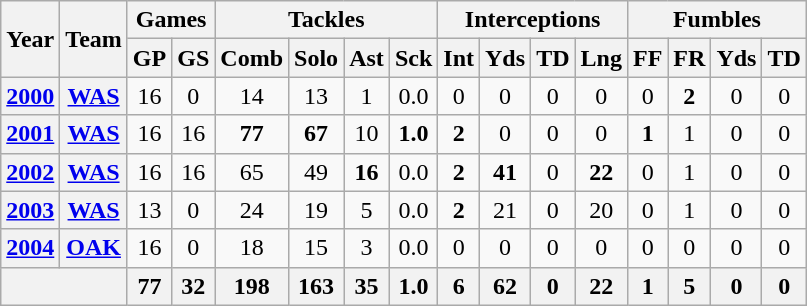<table class="wikitable" style="text-align:center">
<tr>
<th rowspan="2">Year</th>
<th rowspan="2">Team</th>
<th colspan="2">Games</th>
<th colspan="4">Tackles</th>
<th colspan="4">Interceptions</th>
<th colspan="4">Fumbles</th>
</tr>
<tr>
<th>GP</th>
<th>GS</th>
<th>Comb</th>
<th>Solo</th>
<th>Ast</th>
<th>Sck</th>
<th>Int</th>
<th>Yds</th>
<th>TD</th>
<th>Lng</th>
<th>FF</th>
<th>FR</th>
<th>Yds</th>
<th>TD</th>
</tr>
<tr>
<th><a href='#'>2000</a></th>
<th><a href='#'>WAS</a></th>
<td>16</td>
<td>0</td>
<td>14</td>
<td>13</td>
<td>1</td>
<td>0.0</td>
<td>0</td>
<td>0</td>
<td>0</td>
<td>0</td>
<td>0</td>
<td><strong>2</strong></td>
<td>0</td>
<td>0</td>
</tr>
<tr>
<th><a href='#'>2001</a></th>
<th><a href='#'>WAS</a></th>
<td>16</td>
<td>16</td>
<td><strong>77</strong></td>
<td><strong>67</strong></td>
<td>10</td>
<td><strong>1.0</strong></td>
<td><strong>2</strong></td>
<td>0</td>
<td>0</td>
<td>0</td>
<td><strong>1</strong></td>
<td>1</td>
<td>0</td>
<td>0</td>
</tr>
<tr>
<th><a href='#'>2002</a></th>
<th><a href='#'>WAS</a></th>
<td>16</td>
<td>16</td>
<td>65</td>
<td>49</td>
<td><strong>16</strong></td>
<td>0.0</td>
<td><strong>2</strong></td>
<td><strong>41</strong></td>
<td>0</td>
<td><strong>22</strong></td>
<td>0</td>
<td>1</td>
<td>0</td>
<td>0</td>
</tr>
<tr>
<th><a href='#'>2003</a></th>
<th><a href='#'>WAS</a></th>
<td>13</td>
<td>0</td>
<td>24</td>
<td>19</td>
<td>5</td>
<td>0.0</td>
<td><strong>2</strong></td>
<td>21</td>
<td>0</td>
<td>20</td>
<td>0</td>
<td>1</td>
<td>0</td>
<td>0</td>
</tr>
<tr>
<th><a href='#'>2004</a></th>
<th><a href='#'>OAK</a></th>
<td>16</td>
<td>0</td>
<td>18</td>
<td>15</td>
<td>3</td>
<td>0.0</td>
<td>0</td>
<td>0</td>
<td>0</td>
<td>0</td>
<td>0</td>
<td>0</td>
<td>0</td>
<td>0</td>
</tr>
<tr>
<th colspan="2"></th>
<th>77</th>
<th>32</th>
<th>198</th>
<th>163</th>
<th>35</th>
<th>1.0</th>
<th>6</th>
<th>62</th>
<th>0</th>
<th>22</th>
<th>1</th>
<th>5</th>
<th>0</th>
<th>0</th>
</tr>
</table>
